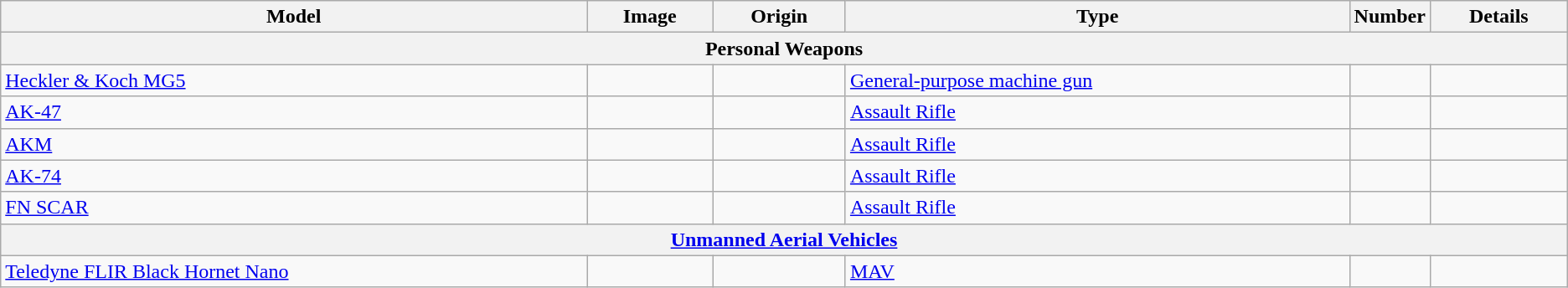<table class="wikitable">
<tr>
<th>Model</th>
<th>Image</th>
<th>Origin</th>
<th>Type</th>
<th style="width:5%;">Number</th>
<th>Details</th>
</tr>
<tr>
<th colspan="6" style="align: center;">Personal Weapons</th>
</tr>
<tr>
<td><a href='#'>Heckler & Koch MG5</a></td>
<td></td>
<td></td>
<td><a href='#'>General-purpose machine gun</a></td>
<td></td>
<td></td>
</tr>
<tr>
<td><a href='#'>AK-47</a></td>
<td></td>
<td></td>
<td><a href='#'>Assault Rifle</a></td>
<td></td>
<td></td>
</tr>
<tr>
<td><a href='#'>AKM</a></td>
<td></td>
<td></td>
<td><a href='#'>Assault Rifle</a></td>
<td></td>
<td></td>
</tr>
<tr>
<td><a href='#'>AK-74</a></td>
<td></td>
<td></td>
<td><a href='#'>Assault Rifle</a></td>
<td></td>
<td></td>
</tr>
<tr>
<td><a href='#'>FN SCAR</a></td>
<td></td>
<td></td>
<td><a href='#'>Assault Rifle</a></td>
<td></td>
<td></td>
</tr>
<tr>
<th colspan="6" style="align: center;"><a href='#'>Unmanned Aerial Vehicles</a></th>
</tr>
<tr>
<td><a href='#'>Teledyne FLIR Black Hornet Nano</a></td>
<td></td>
<td></td>
<td><a href='#'>MAV</a></td>
<td></td>
<td></td>
</tr>
</table>
